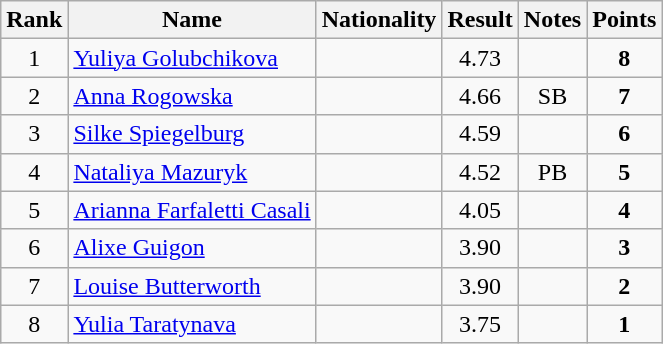<table class="wikitable sortable" style="text-align:center">
<tr>
<th>Rank</th>
<th>Name</th>
<th>Nationality</th>
<th>Result</th>
<th>Notes</th>
<th>Points</th>
</tr>
<tr>
<td>1</td>
<td align=left><a href='#'>Yuliya Golubchikova</a></td>
<td align=left></td>
<td>4.73</td>
<td></td>
<td><strong>8</strong></td>
</tr>
<tr>
<td>2</td>
<td align=left><a href='#'>Anna Rogowska</a></td>
<td align=left></td>
<td>4.66</td>
<td>SB</td>
<td><strong>7</strong></td>
</tr>
<tr>
<td>3</td>
<td align=left><a href='#'>Silke Spiegelburg</a></td>
<td align=left></td>
<td>4.59</td>
<td></td>
<td><strong>6</strong></td>
</tr>
<tr>
<td>4</td>
<td align=left><a href='#'>Nataliya Mazuryk</a></td>
<td align=left></td>
<td>4.52</td>
<td>PB</td>
<td><strong>5</strong></td>
</tr>
<tr>
<td>5</td>
<td align=left><a href='#'>Arianna Farfaletti Casali</a></td>
<td align=left></td>
<td>4.05</td>
<td></td>
<td><strong>4</strong></td>
</tr>
<tr>
<td>6</td>
<td align=left><a href='#'>Alixe Guigon</a></td>
<td align=left></td>
<td>3.90</td>
<td></td>
<td><strong>3</strong></td>
</tr>
<tr>
<td>7</td>
<td align=left><a href='#'>Louise Butterworth</a></td>
<td align=left></td>
<td>3.90</td>
<td></td>
<td><strong>2</strong></td>
</tr>
<tr>
<td>8</td>
<td align=left><a href='#'>Yulia Taratynava</a></td>
<td align=left></td>
<td>3.75</td>
<td></td>
<td><strong>1</strong></td>
</tr>
</table>
